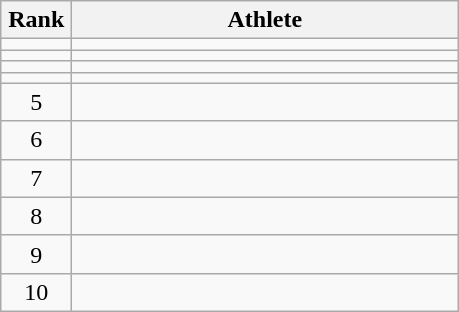<table class="wikitable" style="text-align:center;">
<tr>
<th width=40>Rank</th>
<th width=250>Athlete</th>
</tr>
<tr>
<td></td>
<td align=left></td>
</tr>
<tr>
<td></td>
<td align=left></td>
</tr>
<tr>
<td></td>
<td align=left></td>
</tr>
<tr>
<td></td>
<td align=left></td>
</tr>
<tr>
<td>5</td>
<td align=left></td>
</tr>
<tr>
<td>6</td>
<td align=left></td>
</tr>
<tr>
<td>7</td>
<td align=left></td>
</tr>
<tr>
<td>8</td>
<td align=left></td>
</tr>
<tr>
<td>9</td>
<td align=left></td>
</tr>
<tr>
<td>10</td>
<td align=left></td>
</tr>
</table>
